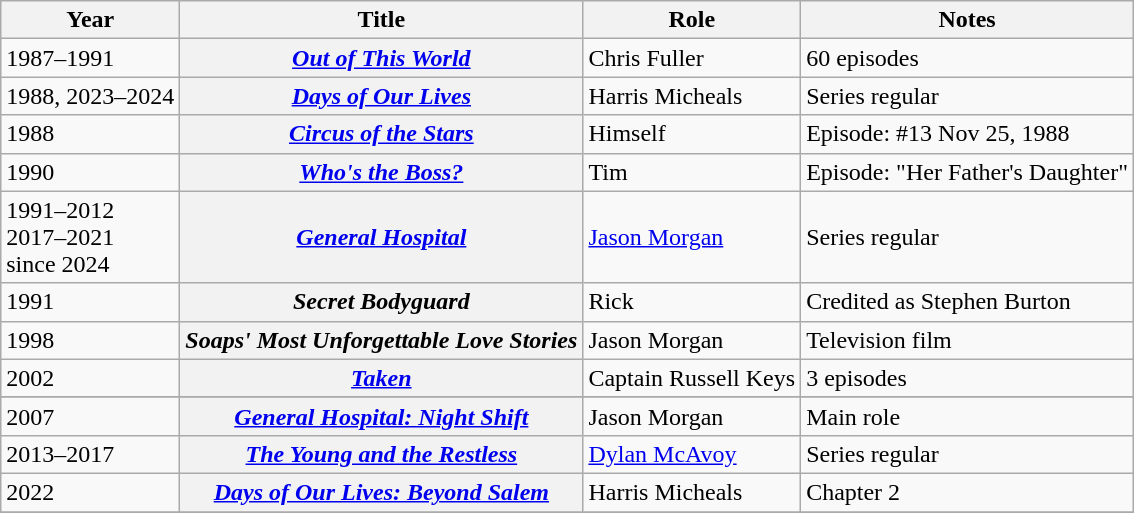<table class="wikitable plainrowheaders sortable">
<tr>
<th scope="col">Year</th>
<th scope="col">Title</th>
<th scope="col">Role</th>
<th scope="col" class="unsortable">Notes</th>
</tr>
<tr>
<td>1987–1991</td>
<th scope="row"><em><a href='#'>Out of This World</a></em></th>
<td>Chris Fuller</td>
<td>60 episodes</td>
</tr>
<tr>
<td>1988, 2023–2024</td>
<th scope="row"><em><a href='#'>Days of Our Lives</a></em></th>
<td>Harris Micheals</td>
<td>Series regular</td>
</tr>
<tr>
<td>1988</td>
<th scope="row"><em><a href='#'>Circus of the Stars</a></em></th>
<td>Himself</td>
<td>Episode: #13 Nov 25, 1988</td>
</tr>
<tr>
<td>1990</td>
<th scope="row"><em><a href='#'>Who's the Boss?</a></em></th>
<td>Tim</td>
<td>Episode: "Her Father's Daughter"</td>
</tr>
<tr>
<td>1991–2012 <br>2017–2021 <br>since 2024</td>
<th scope="row"><em><a href='#'>General Hospital</a></em></th>
<td><a href='#'>Jason Morgan</a></td>
<td>Series regular</td>
</tr>
<tr>
<td>1991</td>
<th scope="row"><em>Secret Bodyguard</em></th>
<td>Rick</td>
<td>Credited as Stephen Burton</td>
</tr>
<tr>
<td>1998</td>
<th scope="row"><em>Soaps' Most Unforgettable Love Stories</em></th>
<td>Jason Morgan</td>
<td>Television film</td>
</tr>
<tr>
<td>2002</td>
<th scope="row"><em><a href='#'>Taken</a></em></th>
<td>Captain Russell Keys</td>
<td>3 episodes</td>
</tr>
<tr>
</tr>
<tr>
<td>2007</td>
<th scope="row"><em><a href='#'>General Hospital: Night Shift</a></em></th>
<td>Jason Morgan</td>
<td>Main role</td>
</tr>
<tr>
<td>2013–2017</td>
<th scope="row"><em><a href='#'>The Young and the Restless</a></em></th>
<td><a href='#'>Dylan McAvoy</a></td>
<td>Series regular</td>
</tr>
<tr>
<td>2022</td>
<th scope="row"><em><a href='#'>Days of Our Lives: Beyond Salem</a></em></th>
<td>Harris Micheals</td>
<td>Chapter 2</td>
</tr>
<tr>
</tr>
</table>
